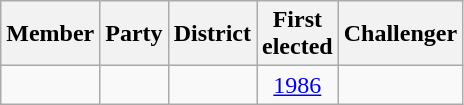<table class="wikitable sortable" style=text-align:center>
<tr>
<th>Member</th>
<th>Party</th>
<th>District</th>
<th>First<br>elected</th>
<th>Challenger</th>
</tr>
<tr>
<td></td>
<td></td>
<td></td>
<td><a href='#'>1986</a></td>
<td></td>
</tr>
</table>
